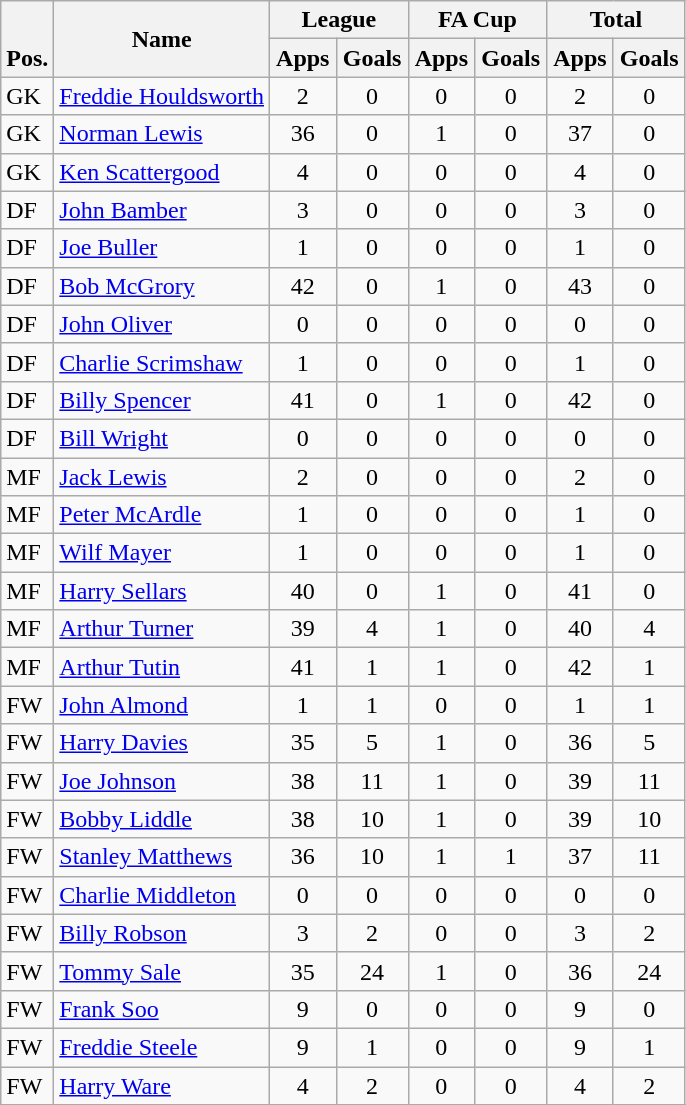<table class="wikitable" style="text-align:center">
<tr>
<th rowspan="2" valign="bottom">Pos.</th>
<th rowspan="2">Name</th>
<th colspan="2" width="85">League</th>
<th colspan="2" width="85">FA Cup</th>
<th colspan="2" width="85">Total</th>
</tr>
<tr>
<th>Apps</th>
<th>Goals</th>
<th>Apps</th>
<th>Goals</th>
<th>Apps</th>
<th>Goals</th>
</tr>
<tr>
<td align="left">GK</td>
<td align="left"> <a href='#'>Freddie Houldsworth</a></td>
<td>2</td>
<td>0</td>
<td>0</td>
<td>0</td>
<td>2</td>
<td>0</td>
</tr>
<tr>
<td align="left">GK</td>
<td align="left"> <a href='#'>Norman Lewis</a></td>
<td>36</td>
<td>0</td>
<td>1</td>
<td>0</td>
<td>37</td>
<td>0</td>
</tr>
<tr>
<td align="left">GK</td>
<td align="left"> <a href='#'>Ken Scattergood</a></td>
<td>4</td>
<td>0</td>
<td>0</td>
<td>0</td>
<td>4</td>
<td>0</td>
</tr>
<tr>
<td align="left">DF</td>
<td align="left"> <a href='#'>John Bamber</a></td>
<td>3</td>
<td>0</td>
<td>0</td>
<td>0</td>
<td>3</td>
<td>0</td>
</tr>
<tr>
<td align="left">DF</td>
<td align="left"> <a href='#'>Joe Buller</a></td>
<td>1</td>
<td>0</td>
<td>0</td>
<td>0</td>
<td>1</td>
<td>0</td>
</tr>
<tr>
<td align="left">DF</td>
<td align="left"> <a href='#'>Bob McGrory</a></td>
<td>42</td>
<td>0</td>
<td>1</td>
<td>0</td>
<td>43</td>
<td>0</td>
</tr>
<tr>
<td align="left">DF</td>
<td align="left"> <a href='#'>John Oliver</a></td>
<td>0</td>
<td>0</td>
<td>0</td>
<td>0</td>
<td>0</td>
<td>0</td>
</tr>
<tr>
<td align="left">DF</td>
<td align="left"> <a href='#'>Charlie Scrimshaw</a></td>
<td>1</td>
<td>0</td>
<td>0</td>
<td>0</td>
<td>1</td>
<td>0</td>
</tr>
<tr>
<td align="left">DF</td>
<td align="left"> <a href='#'>Billy Spencer</a></td>
<td>41</td>
<td>0</td>
<td>1</td>
<td>0</td>
<td>42</td>
<td>0</td>
</tr>
<tr>
<td align="left">DF</td>
<td align="left"> <a href='#'>Bill Wright</a></td>
<td>0</td>
<td>0</td>
<td>0</td>
<td>0</td>
<td>0</td>
<td>0</td>
</tr>
<tr>
<td align="left">MF</td>
<td align="left"> <a href='#'>Jack Lewis</a></td>
<td>2</td>
<td>0</td>
<td>0</td>
<td>0</td>
<td>2</td>
<td>0</td>
</tr>
<tr>
<td align="left">MF</td>
<td align="left"> <a href='#'>Peter McArdle</a></td>
<td>1</td>
<td>0</td>
<td>0</td>
<td>0</td>
<td>1</td>
<td>0</td>
</tr>
<tr>
<td align="left">MF</td>
<td align="left"> <a href='#'>Wilf Mayer</a></td>
<td>1</td>
<td>0</td>
<td>0</td>
<td>0</td>
<td>1</td>
<td>0</td>
</tr>
<tr>
<td align="left">MF</td>
<td align="left"> <a href='#'>Harry Sellars</a></td>
<td>40</td>
<td>0</td>
<td>1</td>
<td>0</td>
<td>41</td>
<td>0</td>
</tr>
<tr>
<td align="left">MF</td>
<td align="left"> <a href='#'>Arthur Turner</a></td>
<td>39</td>
<td>4</td>
<td>1</td>
<td>0</td>
<td>40</td>
<td>4</td>
</tr>
<tr>
<td align="left">MF</td>
<td align="left"> <a href='#'>Arthur Tutin</a></td>
<td>41</td>
<td>1</td>
<td>1</td>
<td>0</td>
<td>42</td>
<td>1</td>
</tr>
<tr>
<td align="left">FW</td>
<td align="left"> <a href='#'>John Almond</a></td>
<td>1</td>
<td>1</td>
<td>0</td>
<td>0</td>
<td>1</td>
<td>1</td>
</tr>
<tr>
<td align="left">FW</td>
<td align="left"> <a href='#'>Harry Davies</a></td>
<td>35</td>
<td>5</td>
<td>1</td>
<td>0</td>
<td>36</td>
<td>5</td>
</tr>
<tr>
<td align="left">FW</td>
<td align="left"> <a href='#'>Joe Johnson</a></td>
<td>38</td>
<td>11</td>
<td>1</td>
<td>0</td>
<td>39</td>
<td>11</td>
</tr>
<tr>
<td align="left">FW</td>
<td align="left"> <a href='#'>Bobby Liddle</a></td>
<td>38</td>
<td>10</td>
<td>1</td>
<td>0</td>
<td>39</td>
<td>10</td>
</tr>
<tr>
<td align="left">FW</td>
<td align="left"> <a href='#'>Stanley Matthews</a></td>
<td>36</td>
<td>10</td>
<td>1</td>
<td>1</td>
<td>37</td>
<td>11</td>
</tr>
<tr>
<td align="left">FW</td>
<td align="left"> <a href='#'>Charlie Middleton</a></td>
<td>0</td>
<td>0</td>
<td>0</td>
<td>0</td>
<td>0</td>
<td>0</td>
</tr>
<tr>
<td align="left">FW</td>
<td align="left"> <a href='#'>Billy Robson</a></td>
<td>3</td>
<td>2</td>
<td>0</td>
<td>0</td>
<td>3</td>
<td>2</td>
</tr>
<tr>
<td align="left">FW</td>
<td align="left"> <a href='#'>Tommy Sale</a></td>
<td>35</td>
<td>24</td>
<td>1</td>
<td>0</td>
<td>36</td>
<td>24</td>
</tr>
<tr>
<td align="left">FW</td>
<td align="left"> <a href='#'>Frank Soo</a></td>
<td>9</td>
<td>0</td>
<td>0</td>
<td>0</td>
<td>9</td>
<td>0</td>
</tr>
<tr>
<td align="left">FW</td>
<td align="left"> <a href='#'>Freddie Steele</a></td>
<td>9</td>
<td>1</td>
<td>0</td>
<td>0</td>
<td>9</td>
<td>1</td>
</tr>
<tr>
<td align="left">FW</td>
<td align="left"> <a href='#'>Harry Ware</a></td>
<td>4</td>
<td>2</td>
<td>0</td>
<td>0</td>
<td>4</td>
<td>2</td>
</tr>
<tr>
</tr>
</table>
